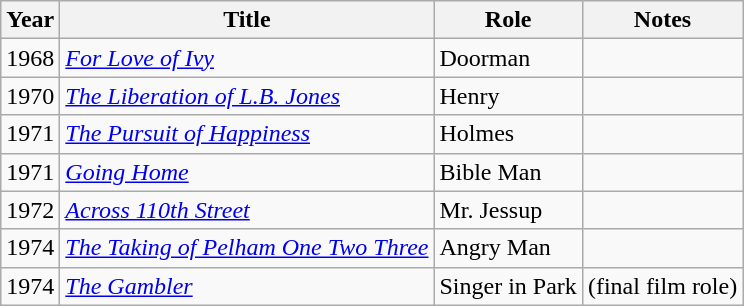<table class="wikitable">
<tr>
<th>Year</th>
<th>Title</th>
<th>Role</th>
<th>Notes</th>
</tr>
<tr>
<td>1968</td>
<td><em><a href='#'>For Love of Ivy</a></em></td>
<td>Doorman</td>
<td></td>
</tr>
<tr>
<td>1970</td>
<td><em><a href='#'>The Liberation of L.B. Jones</a></em></td>
<td>Henry</td>
<td></td>
</tr>
<tr>
<td>1971</td>
<td><em><a href='#'>The Pursuit of Happiness</a></em></td>
<td>Holmes</td>
<td></td>
</tr>
<tr>
<td>1971</td>
<td><em><a href='#'>Going Home</a></em></td>
<td>Bible Man</td>
<td></td>
</tr>
<tr>
<td>1972</td>
<td><em><a href='#'>Across 110th Street</a></em></td>
<td>Mr. Jessup</td>
<td></td>
</tr>
<tr>
<td>1974</td>
<td><em><a href='#'>The Taking of Pelham One Two Three</a></em></td>
<td>Angry Man</td>
<td></td>
</tr>
<tr>
<td>1974</td>
<td><em><a href='#'>The Gambler</a></em></td>
<td>Singer in Park</td>
<td>(final film role)</td>
</tr>
</table>
